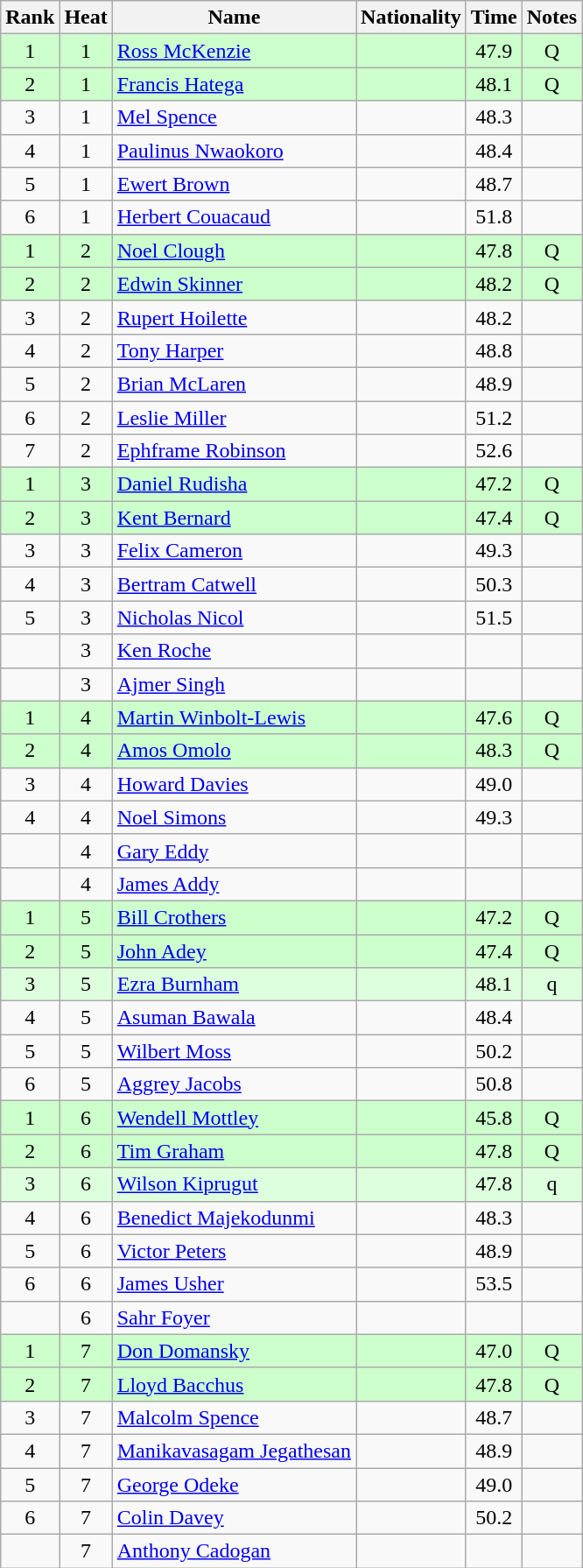<table class="wikitable sortable sticky-header" style="text-align:center">
<tr>
<th scope="col">Rank</th>
<th scope="col">Heat</th>
<th scope="col">Name</th>
<th scope="col">Nationality</th>
<th scope="col">Time</th>
<th scope="col">Notes</th>
</tr>
<tr bgcolor=ccffcc>
<td>1</td>
<td>1</td>
<td align=left><a href='#'>Ross McKenzie</a></td>
<td align=left></td>
<td>47.9</td>
<td>Q</td>
</tr>
<tr bgcolor=ccffcc>
<td>2</td>
<td>1</td>
<td align=left><a href='#'>Francis Hatega</a></td>
<td align=left></td>
<td>48.1</td>
<td>Q</td>
</tr>
<tr>
<td>3</td>
<td>1</td>
<td align=left><a href='#'>Mel Spence</a></td>
<td align=left></td>
<td>48.3</td>
<td></td>
</tr>
<tr>
<td>4</td>
<td>1</td>
<td align=left><a href='#'>Paulinus Nwaokoro</a></td>
<td align=left></td>
<td>48.4</td>
<td></td>
</tr>
<tr>
<td>5</td>
<td>1</td>
<td align=left><a href='#'>Ewert Brown</a></td>
<td align=left></td>
<td>48.7</td>
<td></td>
</tr>
<tr>
<td>6</td>
<td>1</td>
<td align=left><a href='#'>Herbert Couacaud</a></td>
<td align=left></td>
<td>51.8</td>
<td></td>
</tr>
<tr bgcolor=ccffcc>
<td>1</td>
<td>2</td>
<td align=left><a href='#'>Noel Clough</a></td>
<td align=left></td>
<td>47.8</td>
<td>Q</td>
</tr>
<tr bgcolor=ccffcc>
<td>2</td>
<td>2</td>
<td align=left><a href='#'>Edwin Skinner</a></td>
<td align=left></td>
<td>48.2</td>
<td>Q</td>
</tr>
<tr>
<td>3</td>
<td>2</td>
<td align=left><a href='#'>Rupert Hoilette</a></td>
<td align=left></td>
<td>48.2</td>
<td></td>
</tr>
<tr>
<td>4</td>
<td>2</td>
<td align=left><a href='#'>Tony Harper</a></td>
<td align=left></td>
<td>48.8</td>
<td></td>
</tr>
<tr>
<td>5</td>
<td>2</td>
<td align=left><a href='#'>Brian McLaren</a></td>
<td align=left></td>
<td>48.9</td>
<td></td>
</tr>
<tr>
<td>6</td>
<td>2</td>
<td align=left><a href='#'>Leslie Miller</a></td>
<td align=left></td>
<td>51.2</td>
<td></td>
</tr>
<tr>
<td>7</td>
<td>2</td>
<td align=left><a href='#'>Ephframe Robinson</a></td>
<td align=left></td>
<td>52.6</td>
<td></td>
</tr>
<tr bgcolor=ccffcc>
<td>1</td>
<td>3</td>
<td align=left><a href='#'>Daniel Rudisha</a></td>
<td align=left></td>
<td>47.2</td>
<td>Q</td>
</tr>
<tr bgcolor=ccffcc>
<td>2</td>
<td>3</td>
<td align=left><a href='#'>Kent Bernard</a></td>
<td align=left></td>
<td>47.4</td>
<td>Q</td>
</tr>
<tr>
<td>3</td>
<td>3</td>
<td align=left><a href='#'>Felix Cameron</a></td>
<td align=left></td>
<td>49.3</td>
<td></td>
</tr>
<tr>
<td>4</td>
<td>3</td>
<td align=left><a href='#'>Bertram Catwell</a></td>
<td align=left></td>
<td>50.3</td>
<td></td>
</tr>
<tr>
<td>5</td>
<td>3</td>
<td align=left><a href='#'>Nicholas Nicol</a></td>
<td align=left></td>
<td>51.5</td>
<td></td>
</tr>
<tr>
<td></td>
<td>3</td>
<td align=left><a href='#'>Ken Roche</a></td>
<td align=left></td>
<td></td>
<td></td>
</tr>
<tr>
<td></td>
<td>3</td>
<td align=left><a href='#'>Ajmer Singh</a></td>
<td align=left></td>
<td></td>
<td></td>
</tr>
<tr bgcolor=ccffcc>
<td>1</td>
<td>4</td>
<td align=left><a href='#'>Martin Winbolt-Lewis</a></td>
<td align=left></td>
<td>47.6</td>
<td>Q</td>
</tr>
<tr bgcolor=ccffcc>
<td>2</td>
<td>4</td>
<td align=left><a href='#'>Amos Omolo</a></td>
<td align=left></td>
<td>48.3</td>
<td>Q</td>
</tr>
<tr>
<td>3</td>
<td>4</td>
<td align=left><a href='#'>Howard Davies</a></td>
<td align=left></td>
<td>49.0</td>
<td></td>
</tr>
<tr>
<td>4</td>
<td>4</td>
<td align=left><a href='#'>Noel Simons</a></td>
<td align=left></td>
<td>49.3</td>
<td></td>
</tr>
<tr>
<td></td>
<td>4</td>
<td align=left><a href='#'>Gary Eddy</a></td>
<td align=left></td>
<td></td>
<td></td>
</tr>
<tr>
<td></td>
<td>4</td>
<td align=left><a href='#'>James Addy</a></td>
<td align=left></td>
<td></td>
<td></td>
</tr>
<tr bgcolor=ccffcc>
<td>1</td>
<td>5</td>
<td align=left><a href='#'>Bill Crothers</a></td>
<td align=left></td>
<td>47.2</td>
<td>Q</td>
</tr>
<tr bgcolor=ccffcc>
<td>2</td>
<td>5</td>
<td align=left><a href='#'>John Adey</a></td>
<td align=left></td>
<td>47.4</td>
<td>Q</td>
</tr>
<tr bgcolor=ddffdd>
<td>3</td>
<td>5</td>
<td align=left><a href='#'>Ezra Burnham</a></td>
<td align=left></td>
<td>48.1</td>
<td>q</td>
</tr>
<tr>
<td>4</td>
<td>5</td>
<td align=left><a href='#'>Asuman Bawala</a></td>
<td align=left></td>
<td>48.4</td>
<td></td>
</tr>
<tr>
<td>5</td>
<td>5</td>
<td align=left><a href='#'>Wilbert Moss</a></td>
<td align=left></td>
<td>50.2</td>
<td></td>
</tr>
<tr>
<td>6</td>
<td>5</td>
<td align=left><a href='#'>Aggrey Jacobs</a></td>
<td align=left></td>
<td>50.8</td>
<td></td>
</tr>
<tr bgcolor=ccffcc>
<td>1</td>
<td>6</td>
<td align=left><a href='#'>Wendell Mottley</a></td>
<td align=left></td>
<td>45.8</td>
<td>Q</td>
</tr>
<tr bgcolor=ccffcc>
<td>2</td>
<td>6</td>
<td align=left><a href='#'>Tim Graham</a></td>
<td align=left></td>
<td>47.8</td>
<td>Q</td>
</tr>
<tr bgcolor=ddffdd>
<td>3</td>
<td>6</td>
<td align=left><a href='#'>Wilson Kiprugut</a></td>
<td align=left></td>
<td>47.8</td>
<td>q</td>
</tr>
<tr>
<td>4</td>
<td>6</td>
<td align=left><a href='#'>Benedict Majekodunmi</a></td>
<td align=left></td>
<td>48.3</td>
<td></td>
</tr>
<tr>
<td>5</td>
<td>6</td>
<td align=left><a href='#'>Victor Peters</a></td>
<td align=left></td>
<td>48.9</td>
<td></td>
</tr>
<tr>
<td>6</td>
<td>6</td>
<td align=left><a href='#'>James Usher</a></td>
<td align=left></td>
<td>53.5</td>
<td></td>
</tr>
<tr>
<td></td>
<td>6</td>
<td align=left><a href='#'>Sahr Foyer</a></td>
<td align=left></td>
<td></td>
<td></td>
</tr>
<tr bgcolor=ccffcc>
<td>1</td>
<td>7</td>
<td align=left><a href='#'>Don Domansky</a></td>
<td align=left></td>
<td>47.0</td>
<td>Q</td>
</tr>
<tr bgcolor=ccffcc>
<td>2</td>
<td>7</td>
<td align=left><a href='#'>Lloyd Bacchus</a></td>
<td align=left></td>
<td>47.8</td>
<td>Q</td>
</tr>
<tr>
<td>3</td>
<td>7</td>
<td align=left><a href='#'>Malcolm Spence</a></td>
<td align=left></td>
<td>48.7</td>
<td></td>
</tr>
<tr>
<td>4</td>
<td>7</td>
<td align=left><a href='#'>Manikavasagam Jegathesan</a></td>
<td align=left></td>
<td>48.9</td>
<td></td>
</tr>
<tr>
<td>5</td>
<td>7</td>
<td align=left><a href='#'>George Odeke</a></td>
<td align=left></td>
<td>49.0</td>
<td></td>
</tr>
<tr>
<td>6</td>
<td>7</td>
<td align=left><a href='#'>Colin Davey</a></td>
<td align=left></td>
<td>50.2</td>
<td></td>
</tr>
<tr>
<td></td>
<td>7</td>
<td align=left><a href='#'>Anthony Cadogan</a></td>
<td align=left></td>
<td></td>
<td></td>
</tr>
</table>
